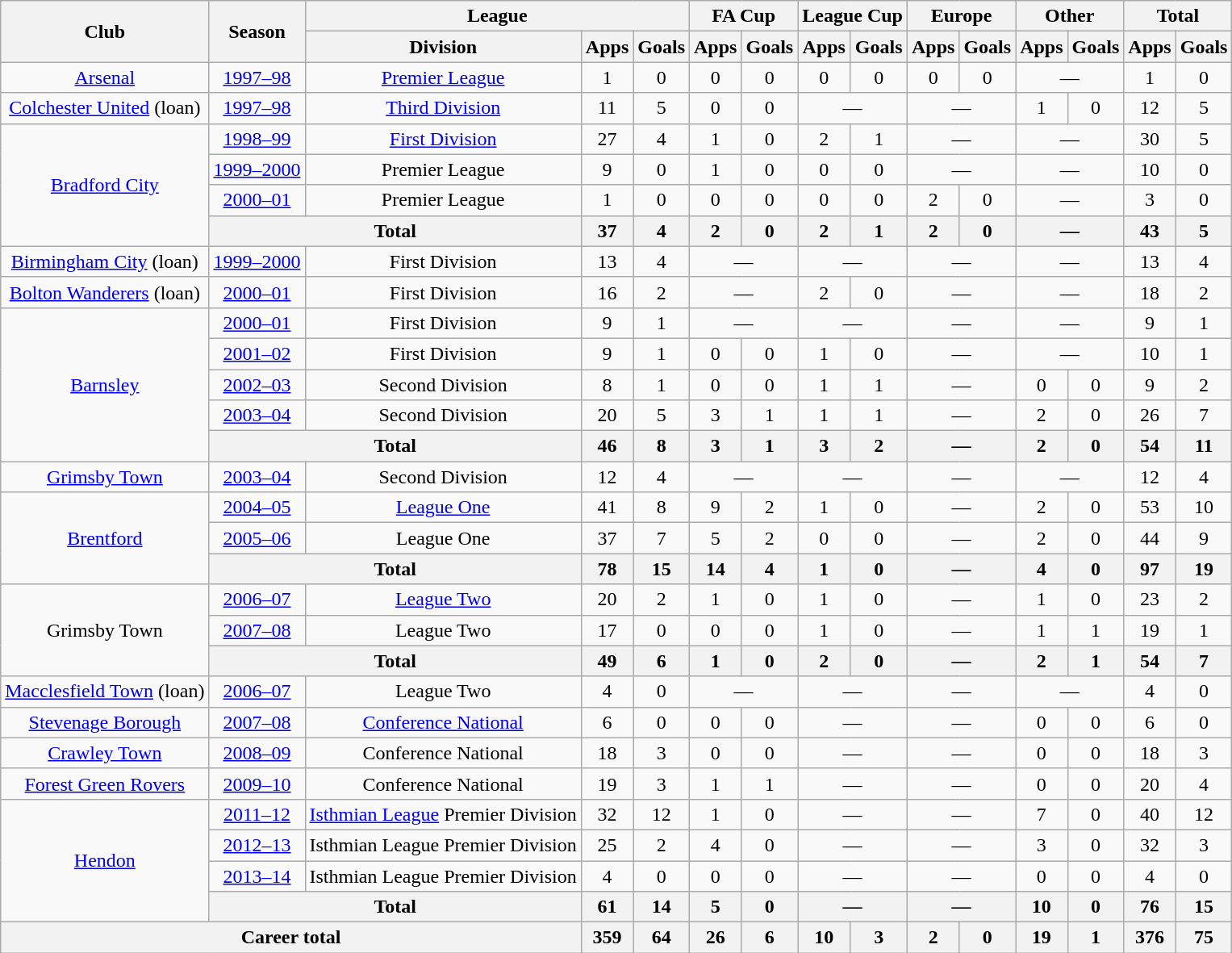<table class="wikitable" style="text-align: center;">
<tr>
<th rowspan="2">Club</th>
<th rowspan="2">Season</th>
<th colspan="3">League</th>
<th colspan="2">FA Cup</th>
<th colspan="2">League Cup</th>
<th colspan="2">Europe</th>
<th colspan="2">Other</th>
<th colspan="2">Total</th>
</tr>
<tr>
<th>Division</th>
<th>Apps</th>
<th>Goals</th>
<th>Apps</th>
<th>Goals</th>
<th>Apps</th>
<th>Goals</th>
<th>Apps</th>
<th>Goals</th>
<th>Apps</th>
<th>Goals</th>
<th>Apps</th>
<th>Goals</th>
</tr>
<tr>
<td><a href='#'>Arsenal</a></td>
<td><a href='#'>1997–98</a></td>
<td><a href='#'>Premier League</a></td>
<td>1</td>
<td>0</td>
<td>0</td>
<td>0</td>
<td>0</td>
<td>0</td>
<td>0</td>
<td>0</td>
<td colspan="2">―</td>
<td>1</td>
<td>0</td>
</tr>
<tr>
<td><a href='#'>Colchester United</a> (loan)</td>
<td><a href='#'>1997–98</a></td>
<td><a href='#'>Third Division</a></td>
<td>11</td>
<td>5</td>
<td>0</td>
<td>0</td>
<td colspan="2">―</td>
<td colspan="2">―</td>
<td>1</td>
<td>0</td>
<td>12</td>
<td>5</td>
</tr>
<tr>
<td rowspan="4"><a href='#'>Bradford City</a></td>
<td><a href='#'>1998–99</a></td>
<td><a href='#'>First Division</a></td>
<td>27</td>
<td>4</td>
<td>1</td>
<td>0</td>
<td>2</td>
<td>1</td>
<td colspan="2">―</td>
<td colspan="2">―</td>
<td>30</td>
<td>5</td>
</tr>
<tr>
<td><a href='#'>1999–2000</a></td>
<td>Premier League</td>
<td>9</td>
<td>0</td>
<td>1</td>
<td>0</td>
<td>0</td>
<td>0</td>
<td colspan="2">―</td>
<td colspan="2">―</td>
<td>10</td>
<td>0</td>
</tr>
<tr>
<td><a href='#'>2000–01</a></td>
<td>Premier League</td>
<td>1</td>
<td>0</td>
<td>0</td>
<td>0</td>
<td>0</td>
<td>0</td>
<td>2</td>
<td>0</td>
<td colspan="2">―</td>
<td>3</td>
<td>0</td>
</tr>
<tr>
<th colspan="2">Total</th>
<th>37</th>
<th>4</th>
<th>2</th>
<th>0</th>
<th>2</th>
<th>1</th>
<th>2</th>
<th>0</th>
<th colspan="2">―</th>
<th>43</th>
<th>5</th>
</tr>
<tr>
<td><a href='#'>Birmingham City</a> (loan)</td>
<td><a href='#'>1999–2000</a></td>
<td>First Division</td>
<td>13</td>
<td>4</td>
<td colspan="2">―</td>
<td colspan="2">―</td>
<td colspan="2">―</td>
<td colspan="2">―</td>
<td>13</td>
<td>4</td>
</tr>
<tr>
<td><a href='#'>Bolton Wanderers</a> (loan)</td>
<td><a href='#'>2000–01</a></td>
<td>First Division</td>
<td>16</td>
<td>2</td>
<td colspan="2">―</td>
<td>2</td>
<td>0</td>
<td colspan="2">―</td>
<td colspan="2">―</td>
<td>18</td>
<td>2</td>
</tr>
<tr>
<td rowspan="5"><a href='#'>Barnsley</a></td>
<td><a href='#'>2000–01</a></td>
<td>First Division</td>
<td>9</td>
<td>1</td>
<td colspan="2">―</td>
<td colspan="2">―</td>
<td colspan="2">―</td>
<td colspan="2">―</td>
<td>9</td>
<td>1</td>
</tr>
<tr>
<td><a href='#'>2001–02</a></td>
<td>First Division</td>
<td>9</td>
<td>1</td>
<td>0</td>
<td>0</td>
<td>1</td>
<td>0</td>
<td colspan="2">―</td>
<td colspan="2">―</td>
<td>10</td>
<td>1</td>
</tr>
<tr>
<td><a href='#'>2002–03</a></td>
<td>Second Division</td>
<td>8</td>
<td>1</td>
<td>0</td>
<td>0</td>
<td>1</td>
<td>1</td>
<td colspan="2">―</td>
<td>0</td>
<td>0</td>
<td>9</td>
<td>2</td>
</tr>
<tr>
<td><a href='#'>2003–04</a></td>
<td>Second Division</td>
<td>20</td>
<td>5</td>
<td>3</td>
<td>1</td>
<td>1</td>
<td>1</td>
<td colspan="2">―</td>
<td>2</td>
<td>0</td>
<td>26</td>
<td>7</td>
</tr>
<tr>
<th colspan="2">Total</th>
<th>46</th>
<th>8</th>
<th>3</th>
<th>1</th>
<th>3</th>
<th>2</th>
<th colspan="2">―</th>
<th>2</th>
<th>0</th>
<th>54</th>
<th>11</th>
</tr>
<tr>
<td><a href='#'>Grimsby Town</a></td>
<td><a href='#'>2003–04</a></td>
<td>Second Division</td>
<td>12</td>
<td>4</td>
<td colspan="2">―</td>
<td colspan="2">―</td>
<td colspan="2">―</td>
<td colspan="2">―</td>
<td>12</td>
<td>4</td>
</tr>
<tr>
<td rowspan="3"><a href='#'>Brentford</a></td>
<td><a href='#'>2004–05</a></td>
<td><a href='#'>League One</a></td>
<td>41</td>
<td>8</td>
<td>9</td>
<td>2</td>
<td>1</td>
<td>0</td>
<td colspan="2">―</td>
<td>2</td>
<td>0</td>
<td>53</td>
<td>10</td>
</tr>
<tr>
<td><a href='#'>2005–06</a></td>
<td>League One</td>
<td>37</td>
<td>7</td>
<td>5</td>
<td>2</td>
<td>0</td>
<td>0</td>
<td colspan="2">―</td>
<td>2</td>
<td>0</td>
<td>44</td>
<td>9</td>
</tr>
<tr>
<th colspan="2">Total</th>
<th>78</th>
<th>15</th>
<th>14</th>
<th>4</th>
<th>1</th>
<th>0</th>
<th colspan="2">―</th>
<th>4</th>
<th>0</th>
<th>97</th>
<th>19</th>
</tr>
<tr>
<td rowspan="3">Grimsby Town</td>
<td><a href='#'>2006–07</a></td>
<td><a href='#'>League Two</a></td>
<td>20</td>
<td>2</td>
<td>1</td>
<td>0</td>
<td>1</td>
<td>0</td>
<td colspan="2">―</td>
<td>1</td>
<td>0</td>
<td>23</td>
<td>2</td>
</tr>
<tr>
<td><a href='#'>2007–08</a></td>
<td>League Two</td>
<td>17</td>
<td>0</td>
<td>0</td>
<td>0</td>
<td>1</td>
<td>0</td>
<td colspan="2">―</td>
<td>1</td>
<td>1</td>
<td>19</td>
<td>1</td>
</tr>
<tr>
<th colspan="2">Total</th>
<th>49</th>
<th>6</th>
<th>1</th>
<th>0</th>
<th>2</th>
<th>0</th>
<th colspan="2">―</th>
<th>2</th>
<th>1</th>
<th>54</th>
<th>7</th>
</tr>
<tr>
<td><a href='#'>Macclesfield Town</a> (loan)</td>
<td><a href='#'>2006–07</a></td>
<td>League Two</td>
<td>4</td>
<td>0</td>
<td colspan="2">―</td>
<td colspan="2">―</td>
<td colspan="2">―</td>
<td colspan="2">―</td>
<td>4</td>
<td>0</td>
</tr>
<tr>
<td><a href='#'>Stevenage Borough</a></td>
<td><a href='#'>2007–08</a></td>
<td><a href='#'>Conference National</a></td>
<td>6</td>
<td>0</td>
<td>0</td>
<td>0</td>
<td colspan="2">―</td>
<td colspan="2">―</td>
<td>0</td>
<td>0</td>
<td>6</td>
<td>0</td>
</tr>
<tr>
<td><a href='#'>Crawley Town</a></td>
<td><a href='#'>2008–09</a></td>
<td>Conference National</td>
<td>18</td>
<td>3</td>
<td>0</td>
<td>0</td>
<td colspan="2">―</td>
<td colspan="2">―</td>
<td>0</td>
<td>0</td>
<td>18</td>
<td>3</td>
</tr>
<tr>
<td><a href='#'>Forest Green Rovers</a></td>
<td><a href='#'>2009–10</a></td>
<td>Conference National</td>
<td>19</td>
<td>3</td>
<td>1</td>
<td>1</td>
<td colspan="2">―</td>
<td colspan="2">―</td>
<td>0</td>
<td>0</td>
<td>20</td>
<td>4</td>
</tr>
<tr>
<td rowspan="4"><a href='#'>Hendon</a></td>
<td><a href='#'>2011–12</a></td>
<td><a href='#'>Isthmian League</a> Premier Division</td>
<td>32</td>
<td>12</td>
<td>1</td>
<td>0</td>
<td colspan="2">―</td>
<td colspan="2">―</td>
<td>7</td>
<td>0</td>
<td>40</td>
<td>12</td>
</tr>
<tr>
<td><a href='#'>2012–13</a></td>
<td>Isthmian League Premier Division</td>
<td>25</td>
<td>2</td>
<td>4</td>
<td>0</td>
<td colspan="2">―</td>
<td colspan="2">―</td>
<td>3</td>
<td>0</td>
<td>32</td>
<td>3</td>
</tr>
<tr>
<td><a href='#'>2013–14</a></td>
<td>Isthmian League Premier Division</td>
<td>4</td>
<td>0</td>
<td>0</td>
<td>0</td>
<td colspan="2">―</td>
<td colspan="2">―</td>
<td>0</td>
<td>0</td>
<td>4</td>
<td>0</td>
</tr>
<tr>
<th colspan="2">Total</th>
<th>61</th>
<th>14</th>
<th>5</th>
<th>0</th>
<th colspan="2">―</th>
<th colspan="2">―</th>
<th>10</th>
<th>0</th>
<th>76</th>
<th>15</th>
</tr>
<tr>
<th colspan="3">Career total</th>
<th>359</th>
<th>64</th>
<th>26</th>
<th>6</th>
<th>10</th>
<th>3</th>
<th>2</th>
<th>0</th>
<th>19</th>
<th>1</th>
<th>376</th>
<th>75</th>
</tr>
</table>
